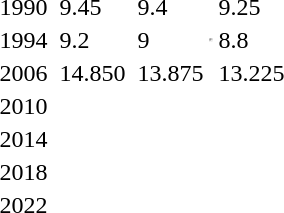<table>
<tr>
<td>1990</td>
<td></td>
<td>9.45</td>
<td></td>
<td>9.4</td>
<td></td>
<td>9.25</td>
</tr>
<tr>
<td>1994</td>
<td></td>
<td>9.2</td>
<td></td>
<td>9</td>
<td><hr></td>
<td>8.8</td>
</tr>
<tr>
<td>2006</td>
<td></td>
<td>14.850</td>
<td></td>
<td>13.875</td>
<td></td>
<td>13.225</td>
</tr>
<tr>
<td>2010<br></td>
<td></td>
<td></td>
<td></td>
<td></td>
<td></td>
<td></td>
</tr>
<tr>
<td>2014<br></td>
<td></td>
<td></td>
<td></td>
<td></td>
<td></td>
<td></td>
</tr>
<tr>
<td>2018<br></td>
<td></td>
<td></td>
<td></td>
<td></td>
<td></td>
<td></td>
</tr>
<tr>
<td>2022<br></td>
<td></td>
<td></td>
<td></td>
<td></td>
<td></td>
<td></td>
</tr>
</table>
